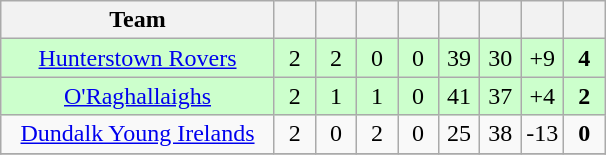<table class="wikitable" style="text-align:center">
<tr>
<th style="width:175px;">Team</th>
<th width="20"></th>
<th width="20"></th>
<th width="20"></th>
<th width="20"></th>
<th width="20"></th>
<th width="20"></th>
<th width="20"></th>
<th width="20"></th>
</tr>
<tr style="background:#cfc;">
<td><a href='#'>Hunterstown Rovers</a></td>
<td>2</td>
<td>2</td>
<td>0</td>
<td>0</td>
<td>39</td>
<td>30</td>
<td>+9</td>
<td><strong>4</strong></td>
</tr>
<tr style="background:#cfc;">
<td><a href='#'>O'Raghallaighs</a></td>
<td>2</td>
<td>1</td>
<td>1</td>
<td>0</td>
<td>41</td>
<td>37</td>
<td>+4</td>
<td><strong>2</strong></td>
</tr>
<tr>
<td><a href='#'>Dundalk Young Irelands</a></td>
<td>2</td>
<td>0</td>
<td>2</td>
<td>0</td>
<td>25</td>
<td>38</td>
<td>-13</td>
<td><strong>0</strong></td>
</tr>
<tr>
</tr>
</table>
